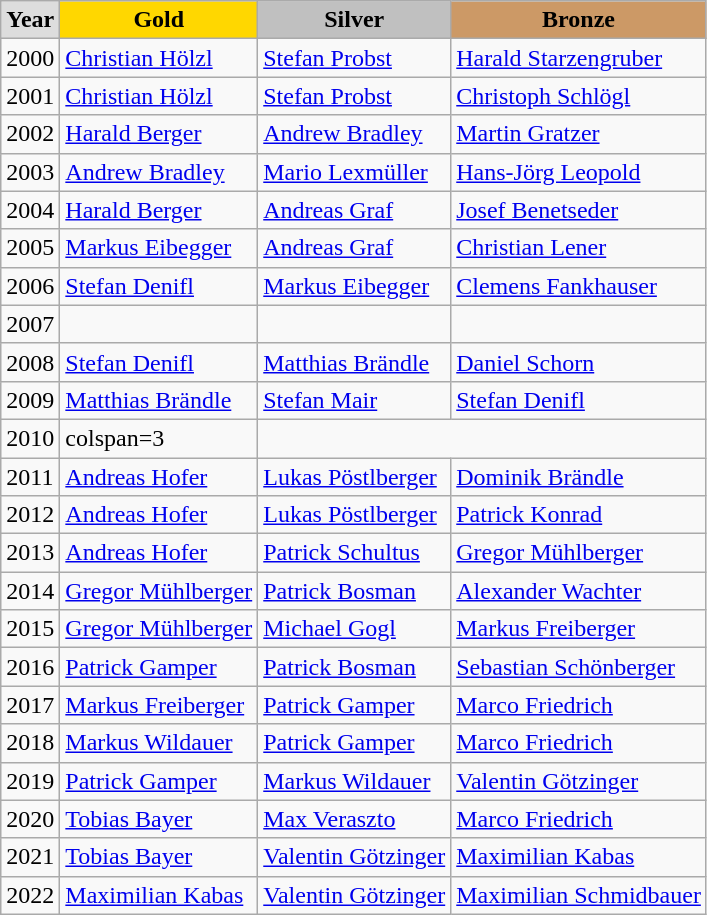<table class="wikitable" style="text-align:left;">
<tr style="text-align:center; font-weight:bold;">
<td style="background:#ddd; ">Year</td>
<td style="background:gold; ">Gold</td>
<td style="background:silver; ">Silver</td>
<td style="background:#c96; ">Bronze</td>
</tr>
<tr>
<td>2000</td>
<td><a href='#'>Christian Hölzl</a></td>
<td><a href='#'>Stefan Probst</a></td>
<td><a href='#'>Harald Starzengruber</a></td>
</tr>
<tr>
<td>2001</td>
<td><a href='#'>Christian Hölzl</a></td>
<td><a href='#'>Stefan Probst</a></td>
<td><a href='#'>Christoph Schlögl</a></td>
</tr>
<tr>
<td>2002</td>
<td><a href='#'>Harald Berger</a></td>
<td><a href='#'>Andrew Bradley</a></td>
<td><a href='#'>Martin Gratzer</a></td>
</tr>
<tr>
<td>2003</td>
<td><a href='#'>Andrew Bradley</a></td>
<td><a href='#'>Mario Lexmüller</a></td>
<td><a href='#'>Hans-Jörg Leopold</a></td>
</tr>
<tr>
<td>2004</td>
<td><a href='#'>Harald Berger</a></td>
<td><a href='#'>Andreas Graf</a></td>
<td><a href='#'>Josef Benetseder</a></td>
</tr>
<tr>
<td>2005</td>
<td><a href='#'>Markus Eibegger</a></td>
<td><a href='#'>Andreas Graf</a></td>
<td><a href='#'>Christian Lener</a></td>
</tr>
<tr>
<td>2006</td>
<td><a href='#'>Stefan Denifl</a></td>
<td><a href='#'>Markus Eibegger</a></td>
<td><a href='#'>Clemens Fankhauser</a></td>
</tr>
<tr>
<td>2007</td>
<td></td>
<td></td>
<td></td>
</tr>
<tr>
<td>2008</td>
<td><a href='#'>Stefan Denifl</a></td>
<td><a href='#'>Matthias Brändle</a></td>
<td><a href='#'>Daniel Schorn</a></td>
</tr>
<tr>
<td>2009</td>
<td><a href='#'>Matthias Brändle</a></td>
<td><a href='#'>Stefan Mair</a></td>
<td><a href='#'>Stefan Denifl</a></td>
</tr>
<tr>
<td>2010</td>
<td>colspan=3 </td>
</tr>
<tr>
<td>2011</td>
<td><a href='#'>Andreas Hofer</a></td>
<td><a href='#'>Lukas Pöstlberger</a></td>
<td><a href='#'>Dominik Brändle</a></td>
</tr>
<tr>
<td>2012</td>
<td><a href='#'>Andreas Hofer</a></td>
<td><a href='#'>Lukas Pöstlberger</a></td>
<td><a href='#'>Patrick Konrad</a></td>
</tr>
<tr>
<td>2013</td>
<td><a href='#'>Andreas Hofer</a></td>
<td><a href='#'>Patrick Schultus</a></td>
<td><a href='#'>Gregor Mühlberger</a></td>
</tr>
<tr>
<td>2014</td>
<td><a href='#'>Gregor Mühlberger</a></td>
<td><a href='#'>Patrick Bosman</a></td>
<td><a href='#'>Alexander Wachter</a></td>
</tr>
<tr>
<td>2015</td>
<td><a href='#'>Gregor Mühlberger</a></td>
<td><a href='#'>Michael Gogl</a></td>
<td><a href='#'>Markus Freiberger</a></td>
</tr>
<tr>
<td>2016</td>
<td><a href='#'>Patrick Gamper</a></td>
<td><a href='#'>Patrick Bosman</a></td>
<td><a href='#'>Sebastian Schönberger</a></td>
</tr>
<tr>
<td>2017</td>
<td><a href='#'>Markus Freiberger</a></td>
<td><a href='#'>Patrick Gamper</a></td>
<td><a href='#'>Marco Friedrich</a></td>
</tr>
<tr>
<td>2018</td>
<td><a href='#'>Markus Wildauer</a></td>
<td><a href='#'>Patrick Gamper</a></td>
<td><a href='#'>Marco Friedrich</a></td>
</tr>
<tr>
<td>2019</td>
<td><a href='#'>Patrick Gamper</a></td>
<td><a href='#'>Markus Wildauer</a></td>
<td><a href='#'>Valentin Götzinger</a></td>
</tr>
<tr>
<td>2020</td>
<td><a href='#'>Tobias Bayer</a></td>
<td><a href='#'>Max Veraszto</a></td>
<td><a href='#'>Marco Friedrich</a></td>
</tr>
<tr>
<td>2021</td>
<td><a href='#'>Tobias Bayer</a></td>
<td><a href='#'>Valentin Götzinger</a></td>
<td><a href='#'>Maximilian Kabas</a></td>
</tr>
<tr>
<td>2022</td>
<td><a href='#'>Maximilian Kabas</a></td>
<td><a href='#'>Valentin Götzinger</a></td>
<td><a href='#'>Maximilian Schmidbauer</a></td>
</tr>
</table>
